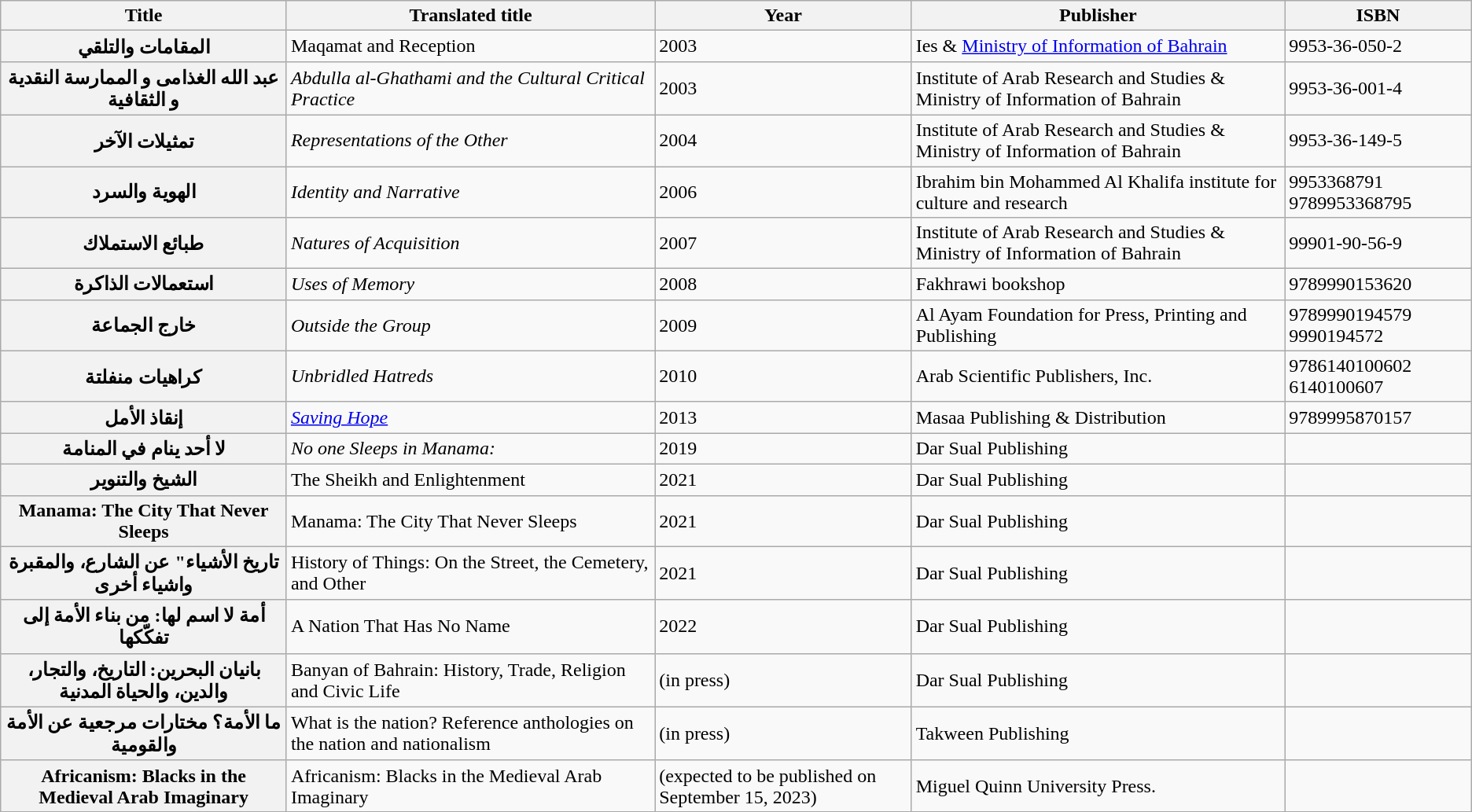<table class="wikitable plainrowheaders sortable">
<tr>
<th scope="col">Title</th>
<th scope="col">Translated title</th>
<th scope="col">Year</th>
<th scope="col">Publisher</th>
<th scope="col" class="unsortable">ISBN</th>
</tr>
<tr>
<th scope="row"><strong>المقامات والتلقي</strong></th>
<td>Maqamat and Reception</td>
<td>2003</td>
<td>Ies & <a href='#'>Ministry of Information of Bahrain</a></td>
<td>9953-36-050-2</td>
</tr>
<tr>
<th scope="row"><strong>عبد الله الغذامى و الممارسة النقدية و الثقافية</strong></th>
<td><em>Abdulla al-Ghathami and the Cultural Critical Practice</em></td>
<td>2003</td>
<td>Institute of Arab Research and Studies & Ministry of Information of Bahrain</td>
<td>9953-36-001-4</td>
</tr>
<tr>
<th scope="row"><strong>تمثيلات الآخر</strong></th>
<td><em>Representations of the Other</em></td>
<td>2004</td>
<td>Institute of Arab Research and Studies & Ministry of Information of Bahrain</td>
<td>9953-36-149-5</td>
</tr>
<tr>
<th scope="row"><strong>الهوية والسرد</strong></th>
<td><em>Identity and Narrative</em></td>
<td>2006</td>
<td>Ibrahim bin Mohammed Al Khalifa institute for culture and research</td>
<td>9953368791 9789953368795</td>
</tr>
<tr>
<th scope="row"><strong>طبائع الاستملاك</strong></th>
<td><em>Natures of Acquisition</em></td>
<td>2007</td>
<td>Institute of Arab Research and Studies & Ministry of Information of Bahrain</td>
<td>99901-90-56-9</td>
</tr>
<tr>
<th scope="row"><strong>استعمالات الذاكرة</strong></th>
<td><em>Uses of Memory</em></td>
<td>2008</td>
<td>Fakhrawi bookshop</td>
<td>9789990153620</td>
</tr>
<tr>
<th scope="row"><strong>خارج الجماعة</strong></th>
<td><em>Outside the Group</em></td>
<td>2009</td>
<td>Al Ayam Foundation for Press, Printing and Publishing</td>
<td>9789990194579 9990194572</td>
</tr>
<tr>
<th scope="row"><strong>كراهيات منفلتة</strong></th>
<td><em>Unbridled Hatreds</em></td>
<td>2010</td>
<td>Arab Scientific Publishers, Inc.</td>
<td>9786140100602 6140100607</td>
</tr>
<tr>
<th scope="row"><strong>إنقاذ الأمل</strong></th>
<td><em><a href='#'>Saving Hope</a></em></td>
<td>2013</td>
<td>Masaa Publishing & Distribution</td>
<td>9789995870157</td>
</tr>
<tr>
<th scope="row"><strong>لا أحد ينام في المنامة</strong></th>
<td><em>No one Sleeps in Manama: </em></td>
<td>2019</td>
<td>Dar Sual Publishing</td>
<td></td>
</tr>
<tr>
<th>الشيخ والتنوير</th>
<td>The Sheikh and Enlightenment</td>
<td>2021</td>
<td>Dar Sual Publishing</td>
<td></td>
</tr>
<tr>
<th>Manama: The City That Never Sleeps</th>
<td>Manama: The City That Never Sleeps</td>
<td>2021</td>
<td>Dar Sual Publishing</td>
<td></td>
</tr>
<tr>
<th>تاريخ الأشياء" عن الشارع، والمقبرة واشياء أخرى</th>
<td>History of Things: On the Street, the Cemetery, and Other </td>
<td>2021</td>
<td>Dar Sual Publishing</td>
<td></td>
</tr>
<tr>
<th>أمة لا اسم لها: من بناء الأمة إلى تفكّكها</th>
<td>A Nation That Has No Name</td>
<td>2022</td>
<td>Dar Sual Publishing</td>
<td></td>
</tr>
<tr>
<th>بانيان البحرين: التاريخ، والتجار، والدين، والحياة المدنية</th>
<td>Banyan of Bahrain: History, Trade, Religion and Civic Life</td>
<td>(in press)</td>
<td>Dar Sual Publishing</td>
<td></td>
</tr>
<tr>
<th>ما الأمة؟ مختارات مرجعية عن الأمة والقومية</th>
<td>What is the nation? Reference anthologies on the nation and nationalism</td>
<td>(in press)</td>
<td>Takween Publishing</td>
<td></td>
</tr>
<tr>
<th>Africanism: Blacks in the Medieval Arab Imaginary</th>
<td>Africanism: Blacks in the Medieval Arab Imaginary</td>
<td>(expected to be published on September 15, 2023)</td>
<td>Miguel Quinn University Press.</td>
<td></td>
</tr>
<tr>
</tr>
</table>
